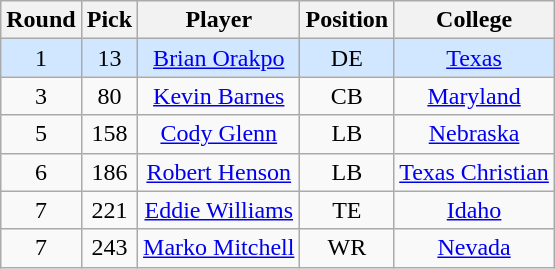<table class="wikitable sortable sortable"  style="text-align:center;">
<tr>
<th>Round</th>
<th>Pick</th>
<th>Player</th>
<th>Position</th>
<th>College</th>
</tr>
<tr style="background:#d0e7ff;">
<td>1</td>
<td>13</td>
<td><a href='#'>Brian Orakpo</a></td>
<td>DE</td>
<td><a href='#'>Texas</a></td>
</tr>
<tr>
<td>3</td>
<td>80</td>
<td><a href='#'>Kevin Barnes</a></td>
<td>CB</td>
<td><a href='#'>Maryland</a></td>
</tr>
<tr>
<td>5</td>
<td>158</td>
<td><a href='#'>Cody Glenn</a></td>
<td>LB</td>
<td><a href='#'>Nebraska</a></td>
</tr>
<tr>
<td>6</td>
<td>186</td>
<td><a href='#'>Robert Henson</a></td>
<td>LB</td>
<td><a href='#'>Texas Christian</a></td>
</tr>
<tr>
<td>7</td>
<td>221</td>
<td><a href='#'>Eddie Williams</a></td>
<td>TE</td>
<td><a href='#'>Idaho</a></td>
</tr>
<tr>
<td>7</td>
<td>243</td>
<td><a href='#'>Marko Mitchell</a></td>
<td>WR</td>
<td><a href='#'>Nevada</a></td>
</tr>
</table>
